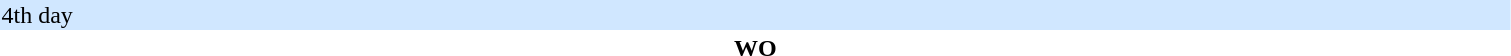<table width="80%">
<tr>
<th width="30%"></th>
<th width="12%"></th>
<th width="30%"></th>
</tr>
<tr bgcolor="#D0E7FF">
<td colspan="3">4th day</td>
</tr>
<tr>
<td align="right"></td>
<td align="center"><strong>WO</strong></td>
<td><strong></strong></td>
</tr>
<tr>
</tr>
</table>
